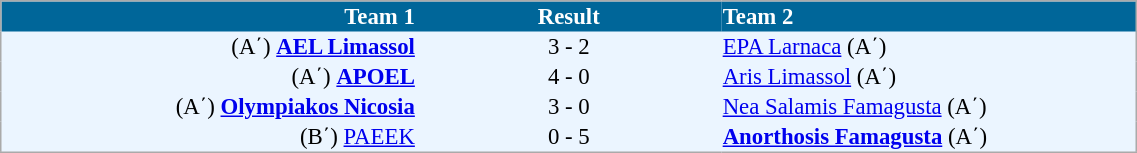<table cellspacing="0" style="background: #EBF5FF; border: 1px #aaa solid; border-collapse: collapse; font-size: 95%;" width=60%>
<tr bgcolor=#006699 style="color:white;">
<th width=30% align="right">Team 1</th>
<th width=22% align="center">Result</th>
<th width=30% align="left">Team 2</th>
</tr>
<tr>
<td align=right>(A΄) <strong><a href='#'>AEL Limassol</a></strong></td>
<td align=center>3 - 2</td>
<td align=left><a href='#'>EPA Larnaca</a> (A΄)</td>
</tr>
<tr>
<td align=right>(A΄) <strong><a href='#'>APOEL</a></strong></td>
<td align=center>4 - 0</td>
<td align=left><a href='#'>Aris Limassol</a> (A΄)</td>
</tr>
<tr>
<td align=right>(A΄) <strong><a href='#'>Olympiakos Nicosia</a></strong></td>
<td align=center>3 - 0</td>
<td align=left><a href='#'>Nea Salamis Famagusta</a> (A΄)</td>
</tr>
<tr>
<td align=right>(B΄) <a href='#'>PAEEK</a></td>
<td align=center>0 - 5</td>
<td align=left><strong><a href='#'>Anorthosis Famagusta</a></strong> (A΄)</td>
</tr>
<tr>
</tr>
</table>
